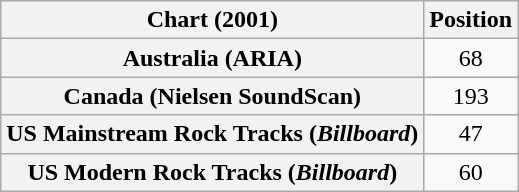<table class="wikitable sortable plainrowheaders" style="text-align:center">
<tr>
<th>Chart (2001)</th>
<th>Position</th>
</tr>
<tr>
<th scope="row">Australia (ARIA)</th>
<td>68</td>
</tr>
<tr>
<th scope="row">Canada (Nielsen SoundScan)</th>
<td>193</td>
</tr>
<tr>
<th scope="row">US Mainstream Rock Tracks (<em>Billboard</em>)</th>
<td>47</td>
</tr>
<tr>
<th scope="row">US Modern Rock Tracks (<em>Billboard</em>)</th>
<td>60</td>
</tr>
</table>
